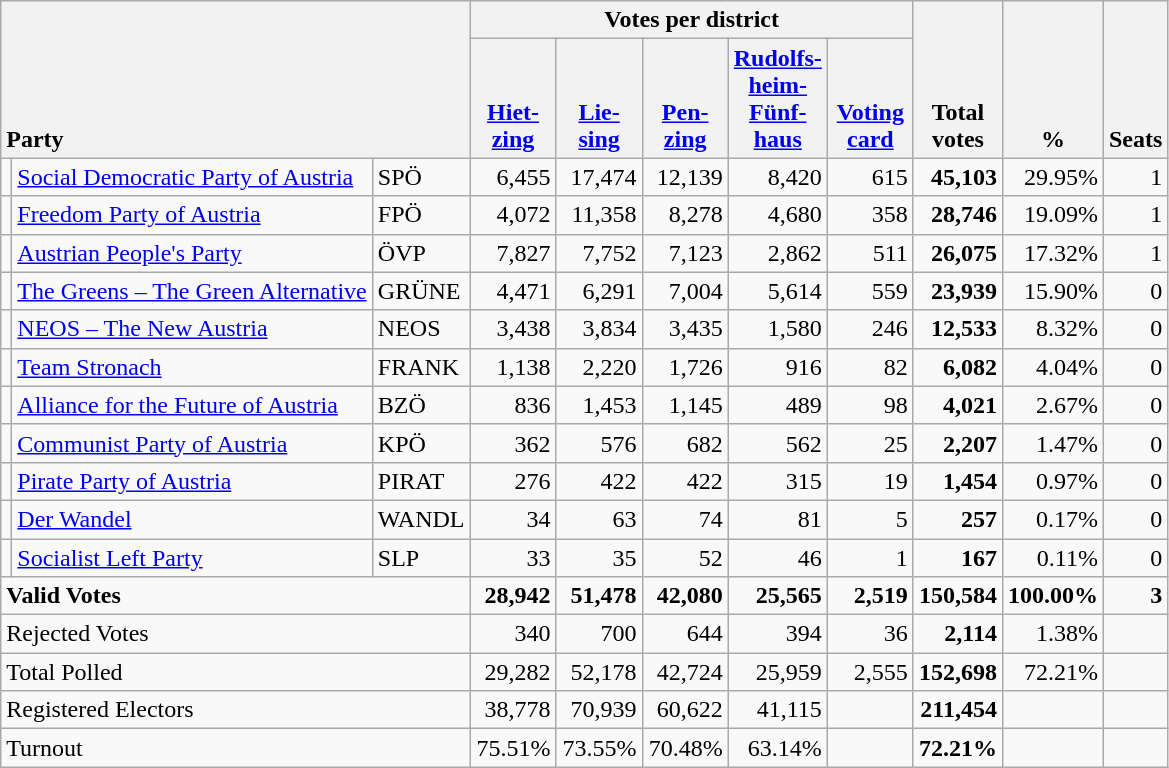<table class="wikitable" border="1" style="text-align:right;">
<tr>
<th style="text-align:left;" valign=bottom rowspan=2 colspan=3>Party</th>
<th colspan=5>Votes per district</th>
<th align=center valign=bottom rowspan=2 width="50">Total<br>votes</th>
<th align=center valign=bottom rowspan=2 width="50">%</th>
<th align=center valign=bottom rowspan=2>Seats</th>
</tr>
<tr>
<th align=center valign=bottom width="50"><a href='#'>Hiet-<br>zing</a></th>
<th align=center valign=bottom width="50"><a href='#'>Lie-<br>sing</a></th>
<th align=center valign=bottom width="50"><a href='#'>Pen-<br>zing</a></th>
<th align=center valign=bottom width="50"><a href='#'>Rudolfs-<br>heim-<br>Fünf-<br>haus</a></th>
<th align=center valign=bottom width="50"><a href='#'>Voting<br>card</a></th>
</tr>
<tr>
<td></td>
<td align=left><a href='#'>Social Democratic Party of Austria</a></td>
<td align=left>SPÖ</td>
<td>6,455</td>
<td>17,474</td>
<td>12,139</td>
<td>8,420</td>
<td>615</td>
<td><strong>45,103</strong></td>
<td>29.95%</td>
<td>1</td>
</tr>
<tr>
<td></td>
<td align=left><a href='#'>Freedom Party of Austria</a></td>
<td align=left>FPÖ</td>
<td>4,072</td>
<td>11,358</td>
<td>8,278</td>
<td>4,680</td>
<td>358</td>
<td><strong>28,746</strong></td>
<td>19.09%</td>
<td>1</td>
</tr>
<tr>
<td></td>
<td align=left><a href='#'>Austrian People's Party</a></td>
<td align=left>ÖVP</td>
<td>7,827</td>
<td>7,752</td>
<td>7,123</td>
<td>2,862</td>
<td>511</td>
<td><strong>26,075</strong></td>
<td>17.32%</td>
<td>1</td>
</tr>
<tr>
<td></td>
<td align=left style="white-space: nowrap;"><a href='#'>The Greens – The Green Alternative</a></td>
<td align=left>GRÜNE</td>
<td>4,471</td>
<td>6,291</td>
<td>7,004</td>
<td>5,614</td>
<td>559</td>
<td><strong>23,939</strong></td>
<td>15.90%</td>
<td>0</td>
</tr>
<tr>
<td></td>
<td align=left><a href='#'>NEOS – The New Austria</a></td>
<td align=left>NEOS</td>
<td>3,438</td>
<td>3,834</td>
<td>3,435</td>
<td>1,580</td>
<td>246</td>
<td><strong>12,533</strong></td>
<td>8.32%</td>
<td>0</td>
</tr>
<tr>
<td></td>
<td align=left><a href='#'>Team Stronach</a></td>
<td align=left>FRANK</td>
<td>1,138</td>
<td>2,220</td>
<td>1,726</td>
<td>916</td>
<td>82</td>
<td><strong>6,082</strong></td>
<td>4.04%</td>
<td>0</td>
</tr>
<tr>
<td></td>
<td align=left><a href='#'>Alliance for the Future of Austria</a></td>
<td align=left>BZÖ</td>
<td>836</td>
<td>1,453</td>
<td>1,145</td>
<td>489</td>
<td>98</td>
<td><strong>4,021</strong></td>
<td>2.67%</td>
<td>0</td>
</tr>
<tr>
<td></td>
<td align=left><a href='#'>Communist Party of Austria</a></td>
<td align=left>KPÖ</td>
<td>362</td>
<td>576</td>
<td>682</td>
<td>562</td>
<td>25</td>
<td><strong>2,207</strong></td>
<td>1.47%</td>
<td>0</td>
</tr>
<tr>
<td></td>
<td align=left><a href='#'>Pirate Party of Austria</a></td>
<td align=left>PIRAT</td>
<td>276</td>
<td>422</td>
<td>422</td>
<td>315</td>
<td>19</td>
<td><strong>1,454</strong></td>
<td>0.97%</td>
<td>0</td>
</tr>
<tr>
<td></td>
<td align=left><a href='#'>Der Wandel</a></td>
<td align=left>WANDL</td>
<td>34</td>
<td>63</td>
<td>74</td>
<td>81</td>
<td>5</td>
<td><strong>257</strong></td>
<td>0.17%</td>
<td>0</td>
</tr>
<tr>
<td></td>
<td align=left><a href='#'>Socialist Left Party</a></td>
<td align=left>SLP</td>
<td>33</td>
<td>35</td>
<td>52</td>
<td>46</td>
<td>1</td>
<td><strong>167</strong></td>
<td>0.11%</td>
<td>0</td>
</tr>
<tr style="font-weight:bold">
<td align=left colspan=3>Valid Votes</td>
<td>28,942</td>
<td>51,478</td>
<td>42,080</td>
<td>25,565</td>
<td>2,519</td>
<td>150,584</td>
<td>100.00%</td>
<td>3</td>
</tr>
<tr>
<td align=left colspan=3>Rejected Votes</td>
<td>340</td>
<td>700</td>
<td>644</td>
<td>394</td>
<td>36</td>
<td><strong>2,114</strong></td>
<td>1.38%</td>
<td></td>
</tr>
<tr>
<td align=left colspan=3>Total Polled</td>
<td>29,282</td>
<td>52,178</td>
<td>42,724</td>
<td>25,959</td>
<td>2,555</td>
<td><strong>152,698</strong></td>
<td>72.21%</td>
<td></td>
</tr>
<tr>
<td align=left colspan=3>Registered Electors</td>
<td>38,778</td>
<td>70,939</td>
<td>60,622</td>
<td>41,115</td>
<td></td>
<td><strong>211,454</strong></td>
<td></td>
<td></td>
</tr>
<tr>
<td align=left colspan=3>Turnout</td>
<td>75.51%</td>
<td>73.55%</td>
<td>70.48%</td>
<td>63.14%</td>
<td></td>
<td><strong>72.21%</strong></td>
<td></td>
<td></td>
</tr>
</table>
